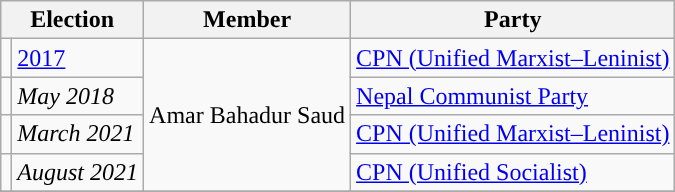<table class="wikitable">
<tr>
<th colspan="2">Election</th>
<th>Member</th>
<th>Party</th>
</tr>
<tr>
<td style="background-color:"></td>
<td><a href='#'>2017</a></td>
<td rowspan="4">Amar Bahadur Saud</td>
<td><a href='#'>CPN (Unified Marxist–Leninist)</a></td>
</tr>
<tr>
<td style="background-color:"></td>
<td><em>May 2018</em></td>
<td><a href='#'>Nepal Communist Party</a></td>
</tr>
<tr>
<td style="background-color:"></td>
<td><em>March 2021</em></td>
<td><a href='#'>CPN (Unified Marxist–Leninist)</a></td>
</tr>
<tr>
<td style="background-color:"></td>
<td><em>August 2021</em></td>
<td><a href='#'>CPN (Unified Socialist)</a></td>
</tr>
<tr>
</tr>
</table>
